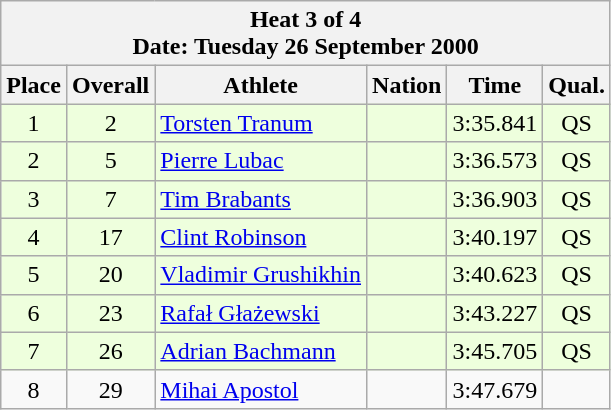<table class="wikitable sortable">
<tr>
<th colspan=6>Heat 3 of 4 <br> Date: Tuesday 26 September 2000</th>
</tr>
<tr>
<th rowspan=1>Place</th>
<th rowspan=1>Overall</th>
<th rowspan=1>Athlete</th>
<th rowspan=1>Nation</th>
<th rowspan=1>Time</th>
<th rowspan=1>Qual.</th>
</tr>
<tr bgcolor = "eeffdd">
<td align="center">1</td>
<td align="center">2</td>
<td align="left"><a href='#'>Torsten Tranum</a></td>
<td align="left"></td>
<td align="center">3:35.841</td>
<td align="center">QS</td>
</tr>
<tr bgcolor = "eeffdd">
<td align="center">2</td>
<td align="center">5</td>
<td align="left"><a href='#'>Pierre Lubac</a></td>
<td align="left"></td>
<td align="center">3:36.573</td>
<td align="center">QS</td>
</tr>
<tr bgcolor = "eeffdd">
<td align="center">3</td>
<td align="center">7</td>
<td align="left"><a href='#'>Tim Brabants</a></td>
<td align="left"></td>
<td align="center">3:36.903</td>
<td align="center">QS</td>
</tr>
<tr bgcolor = "eeffdd">
<td align="center">4</td>
<td align="center">17</td>
<td align="left"><a href='#'>Clint Robinson</a></td>
<td align="left"></td>
<td align="center">3:40.197</td>
<td align="center">QS</td>
</tr>
<tr bgcolor = "eeffdd">
<td align="center">5</td>
<td align="center">20</td>
<td align="left"><a href='#'>Vladimir Grushikhin</a></td>
<td align="left"></td>
<td align="center">3:40.623</td>
<td align="center">QS</td>
</tr>
<tr bgcolor = "eeffdd">
<td align="center">6</td>
<td align="center">23</td>
<td align="left"><a href='#'>Rafał Głażewski</a></td>
<td align="left"></td>
<td align="center">3:43.227</td>
<td align="center">QS</td>
</tr>
<tr bgcolor = "eeffdd">
<td align="center">7</td>
<td align="center">26</td>
<td align="left"><a href='#'>Adrian Bachmann</a></td>
<td align="left"></td>
<td align="center">3:45.705</td>
<td align="center">QS</td>
</tr>
<tr>
<td align="center">8</td>
<td align="center">29</td>
<td align="left"><a href='#'>Mihai Apostol</a></td>
<td align="left"></td>
<td align="center">3:47.679</td>
<td align="center"></td>
</tr>
</table>
